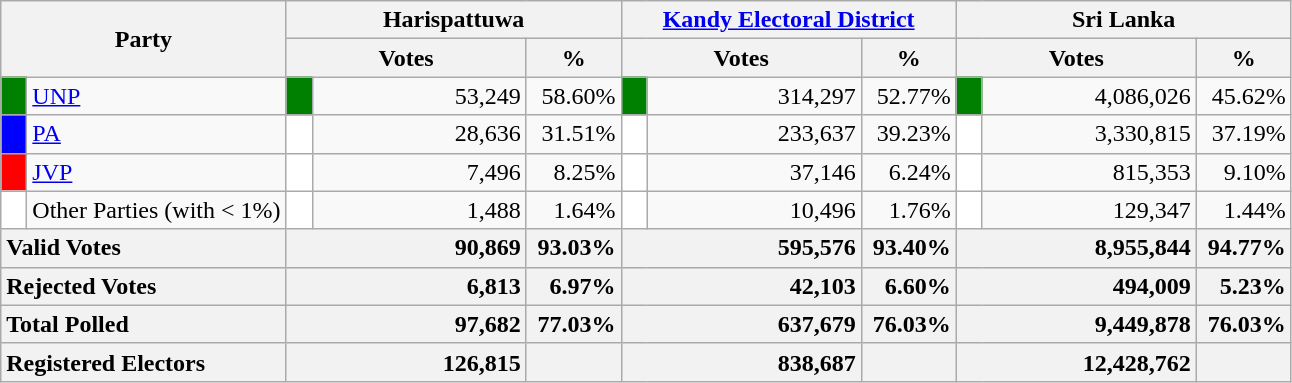<table class="wikitable">
<tr>
<th colspan="2" width="144px"rowspan="2">Party</th>
<th colspan="3" width="216px">Harispattuwa</th>
<th colspan="3" width="216px"><a href='#'>Kandy Electoral District</a></th>
<th colspan="3" width="216px">Sri Lanka</th>
</tr>
<tr>
<th colspan="2" width="144px">Votes</th>
<th>%</th>
<th colspan="2" width="144px">Votes</th>
<th>%</th>
<th colspan="2" width="144px">Votes</th>
<th>%</th>
</tr>
<tr>
<td style="background-color:green;" width="10px"></td>
<td style="text-align:left;"><a href='#'>UNP</a></td>
<td style="background-color:green;" width="10px"></td>
<td style="text-align:right;">53,249</td>
<td style="text-align:right;">58.60%</td>
<td style="background-color:green;" width="10px"></td>
<td style="text-align:right;">314,297</td>
<td style="text-align:right;">52.77%</td>
<td style="background-color:green;" width="10px"></td>
<td style="text-align:right;">4,086,026</td>
<td style="text-align:right;">45.62%</td>
</tr>
<tr>
<td style="background-color:blue;" width="10px"></td>
<td style="text-align:left;"><a href='#'>PA</a></td>
<td style="background-color:white;" width="10px"></td>
<td style="text-align:right;">28,636</td>
<td style="text-align:right;">31.51%</td>
<td style="background-color:white;" width="10px"></td>
<td style="text-align:right;">233,637</td>
<td style="text-align:right;">39.23%</td>
<td style="background-color:white;" width="10px"></td>
<td style="text-align:right;">3,330,815</td>
<td style="text-align:right;">37.19%</td>
</tr>
<tr>
<td style="background-color:red;" width="10px"></td>
<td style="text-align:left;"><a href='#'>JVP</a></td>
<td style="background-color:white;" width="10px"></td>
<td style="text-align:right;">7,496</td>
<td style="text-align:right;">8.25%</td>
<td style="background-color:white;" width="10px"></td>
<td style="text-align:right;">37,146</td>
<td style="text-align:right;">6.24%</td>
<td style="background-color:white;" width="10px"></td>
<td style="text-align:right;">815,353</td>
<td style="text-align:right;">9.10%</td>
</tr>
<tr>
<td style="background-color:white;" width="10px"></td>
<td style="text-align:left;">Other Parties (with < 1%)</td>
<td style="background-color:white;" width="10px"></td>
<td style="text-align:right;">1,488</td>
<td style="text-align:right;">1.64%</td>
<td style="background-color:white;" width="10px"></td>
<td style="text-align:right;">10,496</td>
<td style="text-align:right;">1.76%</td>
<td style="background-color:white;" width="10px"></td>
<td style="text-align:right;">129,347</td>
<td style="text-align:right;">1.44%</td>
</tr>
<tr>
<th colspan="2" width="144px"style="text-align:left;">Valid Votes</th>
<th style="text-align:right;"colspan="2" width="144px">90,869</th>
<th style="text-align:right;">93.03%</th>
<th style="text-align:right;"colspan="2" width="144px">595,576</th>
<th style="text-align:right;">93.40%</th>
<th style="text-align:right;"colspan="2" width="144px">8,955,844</th>
<th style="text-align:right;">94.77%</th>
</tr>
<tr>
<th colspan="2" width="144px"style="text-align:left;">Rejected Votes</th>
<th style="text-align:right;"colspan="2" width="144px">6,813</th>
<th style="text-align:right;">6.97%</th>
<th style="text-align:right;"colspan="2" width="144px">42,103</th>
<th style="text-align:right;">6.60%</th>
<th style="text-align:right;"colspan="2" width="144px">494,009</th>
<th style="text-align:right;">5.23%</th>
</tr>
<tr>
<th colspan="2" width="144px"style="text-align:left;">Total Polled</th>
<th style="text-align:right;"colspan="2" width="144px">97,682</th>
<th style="text-align:right;">77.03%</th>
<th style="text-align:right;"colspan="2" width="144px">637,679</th>
<th style="text-align:right;">76.03%</th>
<th style="text-align:right;"colspan="2" width="144px">9,449,878</th>
<th style="text-align:right;">76.03%</th>
</tr>
<tr>
<th colspan="2" width="144px"style="text-align:left;">Registered Electors</th>
<th style="text-align:right;"colspan="2" width="144px">126,815</th>
<th></th>
<th style="text-align:right;"colspan="2" width="144px">838,687</th>
<th></th>
<th style="text-align:right;"colspan="2" width="144px">12,428,762</th>
<th></th>
</tr>
</table>
